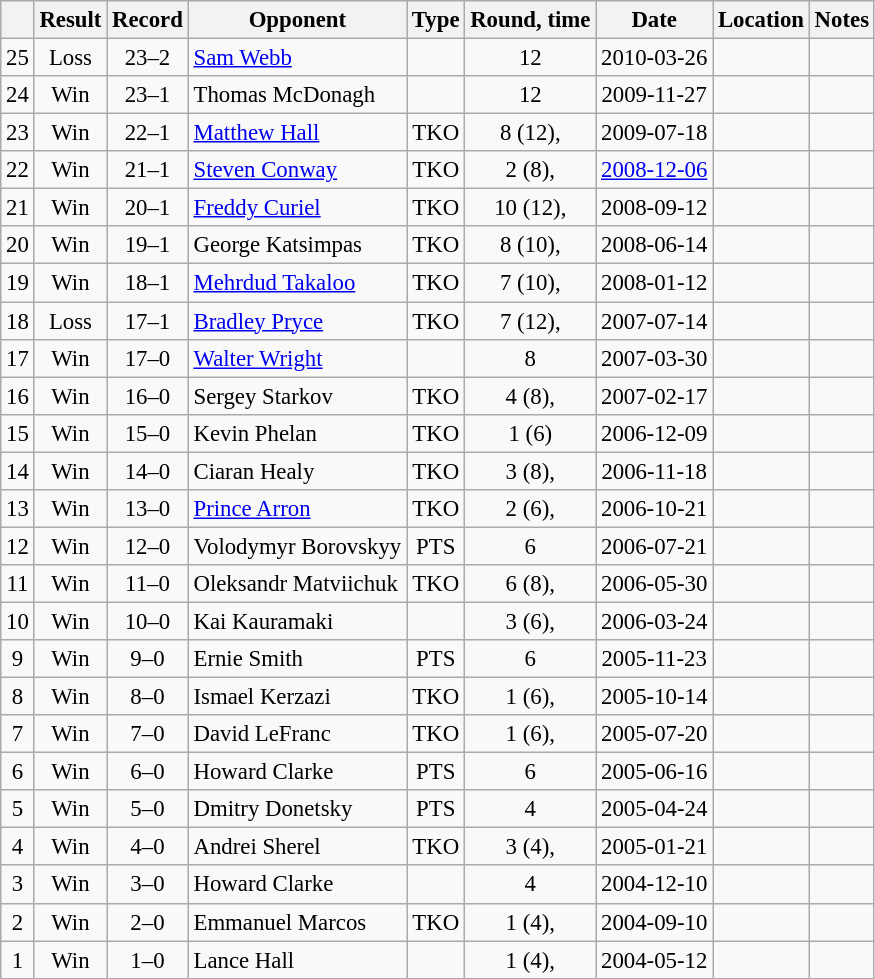<table class="wikitable" style="text-align:center; font-size:95%">
<tr>
<th></th>
<th>Result</th>
<th>Record</th>
<th>Opponent</th>
<th>Type</th>
<th>Round, time</th>
<th>Date</th>
<th>Location</th>
<th>Notes</th>
</tr>
<tr>
<td>25</td>
<td>Loss</td>
<td>23–2</td>
<td style="text-align:left;"> <a href='#'>Sam Webb</a></td>
<td></td>
<td>12</td>
<td>2010-03-26</td>
<td style="text-align:left;"> </td>
<td style="text-align:left;"></td>
</tr>
<tr>
<td>24</td>
<td>Win</td>
<td>23–1</td>
<td style="text-align:left;"> Thomas McDonagh</td>
<td></td>
<td>12</td>
<td>2009-11-27</td>
<td style="text-align:left;"> </td>
<td style="text-align:left;"></td>
</tr>
<tr>
<td>23</td>
<td>Win</td>
<td>22–1</td>
<td style="text-align:left;"> <a href='#'>Matthew Hall</a></td>
<td>TKO</td>
<td>8 (12), </td>
<td>2009-07-18</td>
<td style="text-align:left;"> </td>
<td style="text-align:left;"></td>
</tr>
<tr>
<td>22</td>
<td>Win</td>
<td>21–1</td>
<td style="text-align:left;"> <a href='#'>Steven Conway</a></td>
<td>TKO</td>
<td>2 (8), </td>
<td><a href='#'>2008-12-06</a></td>
<td style="text-align:left;"> </td>
<td style="text-align:left;"></td>
</tr>
<tr>
<td>21</td>
<td>Win</td>
<td>20–1</td>
<td style="text-align:left;"> <a href='#'>Freddy Curiel</a></td>
<td>TKO</td>
<td>10 (12), </td>
<td>2008-09-12</td>
<td style="text-align:left;"> </td>
<td style="text-align:left;"></td>
</tr>
<tr>
<td>20</td>
<td>Win</td>
<td>19–1</td>
<td style="text-align:left;"> George Katsimpas</td>
<td>TKO</td>
<td>8 (10), </td>
<td>2008-06-14</td>
<td style="text-align:left;"> </td>
<td style="text-align:left;"></td>
</tr>
<tr>
<td>19</td>
<td>Win</td>
<td>18–1</td>
<td style="text-align:left;"> <a href='#'>Mehrdud Takaloo</a></td>
<td>TKO</td>
<td>7 (10), </td>
<td>2008-01-12</td>
<td style="text-align:left;"> </td>
<td style="text-align:left;"></td>
</tr>
<tr>
<td>18</td>
<td>Loss</td>
<td>17–1</td>
<td style="text-align:left;"> <a href='#'>Bradley Pryce</a></td>
<td>TKO</td>
<td>7 (12), </td>
<td>2007-07-14</td>
<td style="text-align:left;"> </td>
<td style="text-align:left;"></td>
</tr>
<tr>
<td>17</td>
<td>Win</td>
<td>17–0</td>
<td style="text-align:left;"> <a href='#'>Walter Wright</a></td>
<td></td>
<td>8</td>
<td>2007-03-30</td>
<td style="text-align:left;"> </td>
<td style="text-align:left;"></td>
</tr>
<tr>
<td>16</td>
<td>Win</td>
<td>16–0</td>
<td style="text-align:left;"> Sergey Starkov</td>
<td>TKO</td>
<td>4 (8), </td>
<td>2007-02-17</td>
<td style="text-align:left;"> </td>
<td style="text-align:left;"></td>
</tr>
<tr>
<td>15</td>
<td>Win</td>
<td>15–0</td>
<td style="text-align:left;"> Kevin Phelan</td>
<td>TKO</td>
<td>1 (6)</td>
<td>2006-12-09</td>
<td style="text-align:left;"> </td>
<td style="text-align:left;"></td>
</tr>
<tr>
<td>14</td>
<td>Win</td>
<td>14–0</td>
<td style="text-align:left;"> Ciaran Healy</td>
<td>TKO</td>
<td>3 (8), </td>
<td>2006-11-18</td>
<td style="text-align:left;"> </td>
<td style="text-align:left;"></td>
</tr>
<tr>
<td>13</td>
<td>Win</td>
<td>13–0</td>
<td style="text-align:left;"> <a href='#'>Prince Arron</a></td>
<td>TKO</td>
<td>2 (6), </td>
<td>2006-10-21</td>
<td style="text-align:left;"> </td>
<td style="text-align:left;"></td>
</tr>
<tr>
<td>12</td>
<td>Win</td>
<td>12–0</td>
<td style="text-align:left;"> Volodymyr Borovskyy</td>
<td>PTS</td>
<td>6</td>
<td>2006-07-21</td>
<td style="text-align:left;"> </td>
<td style="text-align:left;"></td>
</tr>
<tr>
<td>11</td>
<td>Win</td>
<td>11–0</td>
<td style="text-align:left;"> Oleksandr Matviichuk</td>
<td>TKO</td>
<td>6 (8), </td>
<td>2006-05-30</td>
<td style="text-align:left;"> </td>
<td style="text-align:left;"></td>
</tr>
<tr>
<td>10</td>
<td>Win</td>
<td>10–0</td>
<td style="text-align:left;"> Kai Kauramaki</td>
<td></td>
<td>3 (6), </td>
<td>2006-03-24</td>
<td style="text-align:left;"> </td>
<td style="text-align:left;"></td>
</tr>
<tr>
<td>9</td>
<td>Win</td>
<td>9–0</td>
<td style="text-align:left;"> Ernie Smith</td>
<td>PTS</td>
<td>6</td>
<td>2005-11-23</td>
<td style="text-align:left;"> </td>
<td style="text-align:left;"></td>
</tr>
<tr>
<td>8</td>
<td>Win</td>
<td>8–0</td>
<td style="text-align:left;"> Ismael Kerzazi</td>
<td>TKO</td>
<td>1 (6), </td>
<td>2005-10-14</td>
<td style="text-align:left;"> </td>
<td style="text-align:left;"></td>
</tr>
<tr>
<td>7</td>
<td>Win</td>
<td>7–0</td>
<td style="text-align:left;"> David LeFranc</td>
<td>TKO</td>
<td>1 (6), </td>
<td>2005-07-20</td>
<td style="text-align:left;"> </td>
<td style="text-align:left;"></td>
</tr>
<tr>
<td>6</td>
<td>Win</td>
<td>6–0</td>
<td style="text-align:left;"> Howard Clarke</td>
<td>PTS</td>
<td>6</td>
<td>2005-06-16</td>
<td style="text-align:left;"> </td>
<td style="text-align:left;"></td>
</tr>
<tr>
<td>5</td>
<td>Win</td>
<td>5–0</td>
<td style="text-align:left;"> Dmitry Donetsky</td>
<td>PTS</td>
<td>4</td>
<td>2005-04-24</td>
<td style="text-align:left;"> </td>
<td style="text-align:left;"></td>
</tr>
<tr>
<td>4</td>
<td>Win</td>
<td>4–0</td>
<td style="text-align:left;"> Andrei Sherel</td>
<td>TKO</td>
<td>3 (4), </td>
<td>2005-01-21</td>
<td style="text-align:left;"> </td>
<td style="text-align:left;"></td>
</tr>
<tr>
<td>3</td>
<td>Win</td>
<td>3–0</td>
<td style="text-align:left;"> Howard Clarke</td>
<td></td>
<td>4</td>
<td>2004-12-10</td>
<td style="text-align:left;"> </td>
<td style="text-align:left;"></td>
</tr>
<tr>
<td>2</td>
<td>Win</td>
<td>2–0</td>
<td style="text-align:left;"> Emmanuel Marcos</td>
<td>TKO</td>
<td>1 (4), </td>
<td>2004-09-10</td>
<td style="text-align:left;"> </td>
<td style="text-align:left;"></td>
</tr>
<tr>
<td>1</td>
<td>Win</td>
<td>1–0</td>
<td style="text-align:left;"> Lance Hall</td>
<td></td>
<td>1 (4), </td>
<td>2004-05-12</td>
<td style="text-align:left;"> </td>
<td style="text-align:left;"></td>
</tr>
</table>
